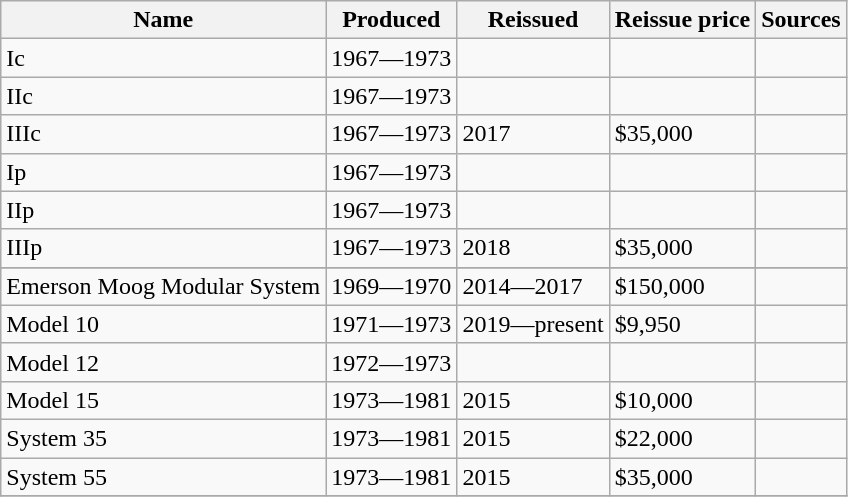<table class="wikitable sortable">
<tr>
<th>Name</th>
<th>Produced</th>
<th>Reissued</th>
<th>Reissue price</th>
<th>Sources</th>
</tr>
<tr>
<td>Ic</td>
<td>1967—1973</td>
<td></td>
<td></td>
<td></td>
</tr>
<tr>
<td>IIc</td>
<td>1967—1973</td>
<td></td>
<td></td>
<td></td>
</tr>
<tr>
<td>IIIc</td>
<td>1967—1973</td>
<td>2017</td>
<td>$35,000</td>
<td></td>
</tr>
<tr>
<td>Ip</td>
<td>1967—1973</td>
<td></td>
<td></td>
<td></td>
</tr>
<tr>
<td>IIp</td>
<td>1967—1973</td>
<td></td>
<td></td>
<td></td>
</tr>
<tr>
<td>IIIp</td>
<td>1967—1973</td>
<td>2018</td>
<td>$35,000</td>
<td></td>
</tr>
<tr>
</tr>
<tr>
<td>Emerson Moog Modular System</td>
<td>1969—1970</td>
<td>2014—2017</td>
<td>$150,000</td>
<td></td>
</tr>
<tr>
<td>Model 10</td>
<td>1971—1973</td>
<td>2019—present</td>
<td>$9,950</td>
<td></td>
</tr>
<tr>
<td>Model 12</td>
<td>1972—1973</td>
<td></td>
<td></td>
<td></td>
</tr>
<tr>
<td>Model 15</td>
<td>1973—1981</td>
<td>2015</td>
<td>$10,000</td>
<td></td>
</tr>
<tr>
<td>System 35</td>
<td>1973—1981</td>
<td>2015</td>
<td>$22,000</td>
<td></td>
</tr>
<tr>
<td>System 55</td>
<td>1973—1981</td>
<td>2015</td>
<td>$35,000</td>
<td></td>
</tr>
<tr>
</tr>
</table>
